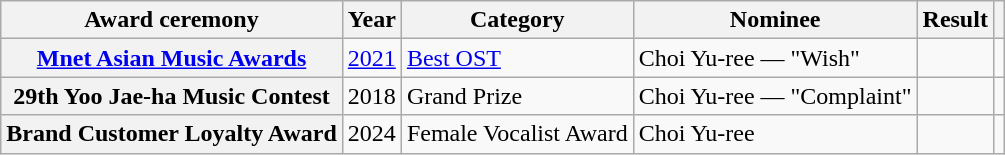<table class="wikitable plainrowheaders sortable">
<tr>
<th scope="col">Award ceremony</th>
<th scope="col">Year</th>
<th scope="col">Category</th>
<th scope="col">Nominee</th>
<th scope="col">Result</th>
<th scope="col" class="unsortable"></th>
</tr>
<tr>
<th scope="row"><a href='#'>Mnet Asian Music Awards</a></th>
<td style="text-align:center"><a href='#'>2021</a></td>
<td><a href='#'>Best OST</a></td>
<td>Choi Yu-ree — "Wish"</td>
<td></td>
<td style="text-align:center"></td>
</tr>
<tr>
<th scope="row">29th Yoo Jae-ha Music Contest</th>
<td style="text-align:center">2018</td>
<td>Grand Prize</td>
<td>Choi Yu-ree — "Complaint"</td>
<td></td>
<td style="text-align:center"></td>
</tr>
<tr>
<th scope="row">Brand Customer Loyalty Award</th>
<td style="text-align:center">2024</td>
<td>Female Vocalist Award</td>
<td>Choi Yu-ree</td>
<td></td>
<td style="text-align:center"></td>
</tr>
</table>
